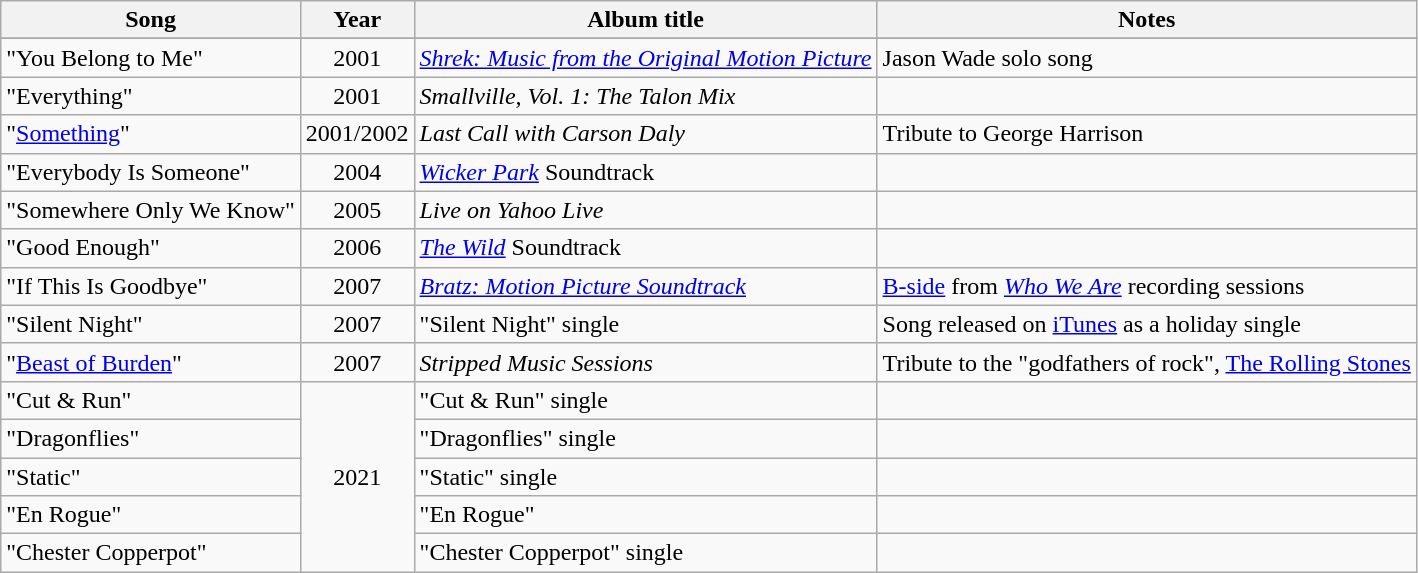<table class="wikitable">
<tr>
<th align="center">Song</th>
<th align="center">Year</th>
<th align="center">Album title</th>
<th align="center">Notes</th>
</tr>
<tr>
</tr>
<tr>
<td>"You Belong to Me"</td>
<td align="center">2001</td>
<td><em><a href='#'>Shrek: Music from the Original Motion Picture</a></em></td>
<td>Jason Wade solo song</td>
</tr>
<tr>
<td>"Everything"</td>
<td align="center">2001</td>
<td><em>Smallville, Vol. 1: The Talon Mix</em></td>
<td></td>
</tr>
<tr>
<td>"<a href='#'>Something</a>"</td>
<td align="center">2001/2002</td>
<td><em>Last Call with Carson Daly</em></td>
<td>Tribute to George Harrison</td>
</tr>
<tr>
<td>"Everybody Is Someone"</td>
<td align="center">2004</td>
<td><em><a href='#'>Wicker Park</a></em> Soundtrack</td>
<td></td>
</tr>
<tr>
<td>"Somewhere Only We Know"</td>
<td align="center">2005</td>
<td><em>Live on Yahoo Live</em></td>
<td></td>
</tr>
<tr>
<td>"Good Enough"</td>
<td align="center">2006</td>
<td><em><a href='#'>The Wild</a></em> Soundtrack</td>
<td></td>
</tr>
<tr>
<td>"If This Is Goodbye"</td>
<td align="center">2007</td>
<td><em><a href='#'>Bratz: Motion Picture Soundtrack</a></em></td>
<td><a href='#'>B-side</a> from <em><a href='#'>Who We Are</a></em> recording sessions</td>
</tr>
<tr>
<td>"Silent Night"</td>
<td align="center">2007</td>
<td>"Silent Night" single</td>
<td>Song released on <a href='#'>iTunes</a> as a holiday single</td>
</tr>
<tr>
<td>"<a href='#'>Beast of Burden</a>"</td>
<td align="center">2007</td>
<td><em>Stripped Music Sessions</em></td>
<td>Tribute to the "godfathers of rock", <a href='#'>The Rolling Stones</a></td>
</tr>
<tr>
<td>"Cut & Run"</td>
<td align="center" rowspan="5">2021</td>
<td>"Cut & Run" single</td>
<td></td>
</tr>
<tr>
<td>"Dragonflies"</td>
<td>"Dragonflies" single</td>
<td></td>
</tr>
<tr>
<td>"Static"</td>
<td>"Static" single</td>
<td></td>
</tr>
<tr>
<td>"En Rogue"</td>
<td>"En Rogue"</td>
<td></td>
</tr>
<tr>
<td>"Chester Copperpot"</td>
<td>"Chester Copperpot" single</td>
<td></td>
</tr>
</table>
